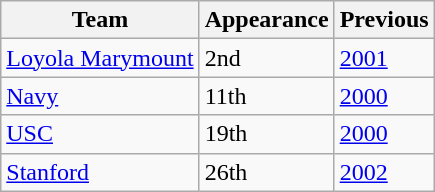<table class="wikitable sortable">
<tr>
<th>Team</th>
<th>Appearance</th>
<th>Previous</th>
</tr>
<tr>
<td><a href='#'>Loyola Marymount</a></td>
<td>2nd</td>
<td><a href='#'>2001</a></td>
</tr>
<tr>
<td><a href='#'>Navy</a></td>
<td>11th</td>
<td><a href='#'>2000</a></td>
</tr>
<tr>
<td><a href='#'>USC</a></td>
<td>19th</td>
<td><a href='#'>2000</a></td>
</tr>
<tr>
<td><a href='#'>Stanford</a></td>
<td>26th</td>
<td><a href='#'>2002</a></td>
</tr>
</table>
